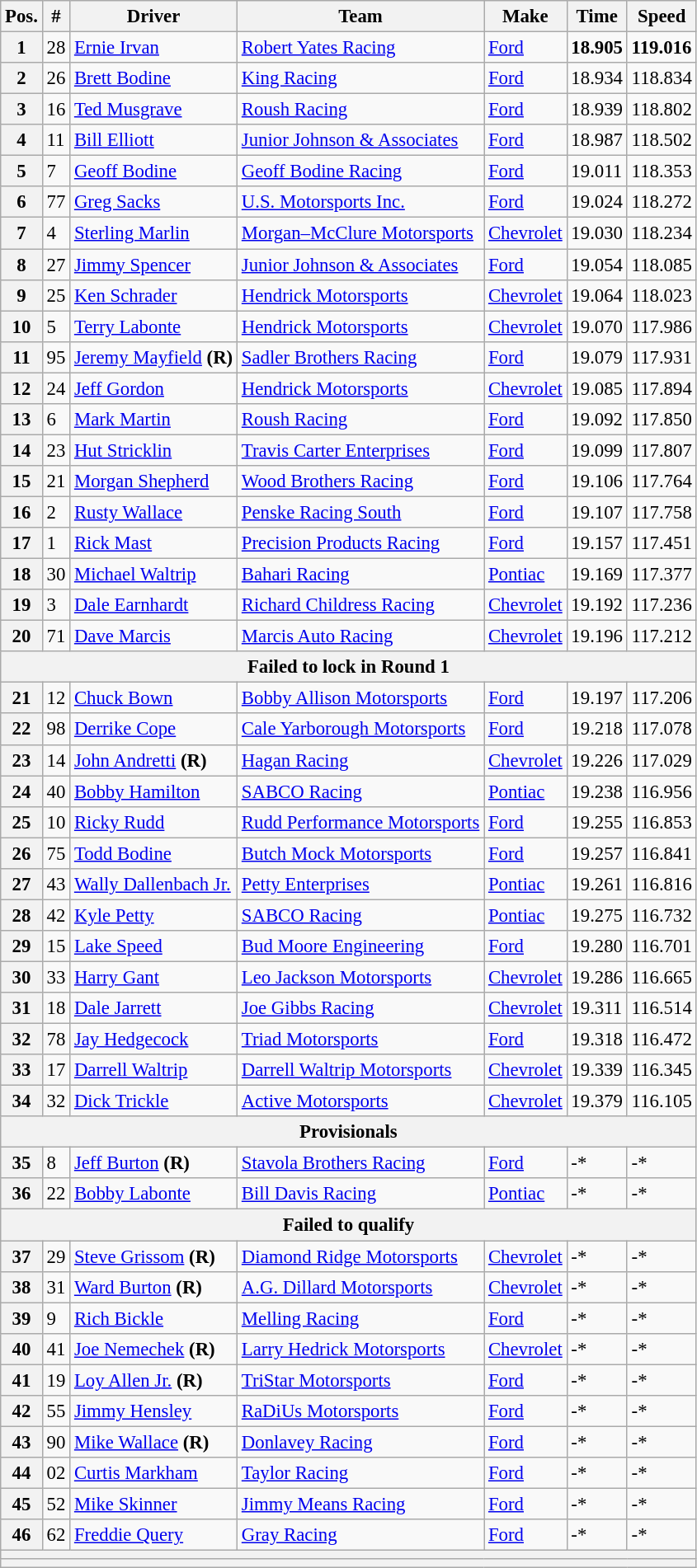<table class="wikitable" style="font-size:95%">
<tr>
<th>Pos.</th>
<th>#</th>
<th>Driver</th>
<th>Team</th>
<th>Make</th>
<th>Time</th>
<th>Speed</th>
</tr>
<tr>
<th>1</th>
<td>28</td>
<td><a href='#'>Ernie Irvan</a></td>
<td><a href='#'>Robert Yates Racing</a></td>
<td><a href='#'>Ford</a></td>
<td><strong>18.905</strong></td>
<td><strong>119.016</strong></td>
</tr>
<tr>
<th>2</th>
<td>26</td>
<td><a href='#'>Brett Bodine</a></td>
<td><a href='#'>King Racing</a></td>
<td><a href='#'>Ford</a></td>
<td>18.934</td>
<td>118.834</td>
</tr>
<tr>
<th>3</th>
<td>16</td>
<td><a href='#'>Ted Musgrave</a></td>
<td><a href='#'>Roush Racing</a></td>
<td><a href='#'>Ford</a></td>
<td>18.939</td>
<td>118.802</td>
</tr>
<tr>
<th>4</th>
<td>11</td>
<td><a href='#'>Bill Elliott</a></td>
<td><a href='#'>Junior Johnson & Associates</a></td>
<td><a href='#'>Ford</a></td>
<td>18.987</td>
<td>118.502</td>
</tr>
<tr>
<th>5</th>
<td>7</td>
<td><a href='#'>Geoff Bodine</a></td>
<td><a href='#'>Geoff Bodine Racing</a></td>
<td><a href='#'>Ford</a></td>
<td>19.011</td>
<td>118.353</td>
</tr>
<tr>
<th>6</th>
<td>77</td>
<td><a href='#'>Greg Sacks</a></td>
<td><a href='#'>U.S. Motorsports Inc.</a></td>
<td><a href='#'>Ford</a></td>
<td>19.024</td>
<td>118.272</td>
</tr>
<tr>
<th>7</th>
<td>4</td>
<td><a href='#'>Sterling Marlin</a></td>
<td><a href='#'>Morgan–McClure Motorsports</a></td>
<td><a href='#'>Chevrolet</a></td>
<td>19.030</td>
<td>118.234</td>
</tr>
<tr>
<th>8</th>
<td>27</td>
<td><a href='#'>Jimmy Spencer</a></td>
<td><a href='#'>Junior Johnson & Associates</a></td>
<td><a href='#'>Ford</a></td>
<td>19.054</td>
<td>118.085</td>
</tr>
<tr>
<th>9</th>
<td>25</td>
<td><a href='#'>Ken Schrader</a></td>
<td><a href='#'>Hendrick Motorsports</a></td>
<td><a href='#'>Chevrolet</a></td>
<td>19.064</td>
<td>118.023</td>
</tr>
<tr>
<th>10</th>
<td>5</td>
<td><a href='#'>Terry Labonte</a></td>
<td><a href='#'>Hendrick Motorsports</a></td>
<td><a href='#'>Chevrolet</a></td>
<td>19.070</td>
<td>117.986</td>
</tr>
<tr>
<th>11</th>
<td>95</td>
<td><a href='#'>Jeremy Mayfield</a> <strong>(R)</strong></td>
<td><a href='#'>Sadler Brothers Racing</a></td>
<td><a href='#'>Ford</a></td>
<td>19.079</td>
<td>117.931</td>
</tr>
<tr>
<th>12</th>
<td>24</td>
<td><a href='#'>Jeff Gordon</a></td>
<td><a href='#'>Hendrick Motorsports</a></td>
<td><a href='#'>Chevrolet</a></td>
<td>19.085</td>
<td>117.894</td>
</tr>
<tr>
<th>13</th>
<td>6</td>
<td><a href='#'>Mark Martin</a></td>
<td><a href='#'>Roush Racing</a></td>
<td><a href='#'>Ford</a></td>
<td>19.092</td>
<td>117.850</td>
</tr>
<tr>
<th>14</th>
<td>23</td>
<td><a href='#'>Hut Stricklin</a></td>
<td><a href='#'>Travis Carter Enterprises</a></td>
<td><a href='#'>Ford</a></td>
<td>19.099</td>
<td>117.807</td>
</tr>
<tr>
<th>15</th>
<td>21</td>
<td><a href='#'>Morgan Shepherd</a></td>
<td><a href='#'>Wood Brothers Racing</a></td>
<td><a href='#'>Ford</a></td>
<td>19.106</td>
<td>117.764</td>
</tr>
<tr>
<th>16</th>
<td>2</td>
<td><a href='#'>Rusty Wallace</a></td>
<td><a href='#'>Penske Racing South</a></td>
<td><a href='#'>Ford</a></td>
<td>19.107</td>
<td>117.758</td>
</tr>
<tr>
<th>17</th>
<td>1</td>
<td><a href='#'>Rick Mast</a></td>
<td><a href='#'>Precision Products Racing</a></td>
<td><a href='#'>Ford</a></td>
<td>19.157</td>
<td>117.451</td>
</tr>
<tr>
<th>18</th>
<td>30</td>
<td><a href='#'>Michael Waltrip</a></td>
<td><a href='#'>Bahari Racing</a></td>
<td><a href='#'>Pontiac</a></td>
<td>19.169</td>
<td>117.377</td>
</tr>
<tr>
<th>19</th>
<td>3</td>
<td><a href='#'>Dale Earnhardt</a></td>
<td><a href='#'>Richard Childress Racing</a></td>
<td><a href='#'>Chevrolet</a></td>
<td>19.192</td>
<td>117.236</td>
</tr>
<tr>
<th>20</th>
<td>71</td>
<td><a href='#'>Dave Marcis</a></td>
<td><a href='#'>Marcis Auto Racing</a></td>
<td><a href='#'>Chevrolet</a></td>
<td>19.196</td>
<td>117.212</td>
</tr>
<tr>
<th colspan="7">Failed to lock in Round 1</th>
</tr>
<tr>
<th>21</th>
<td>12</td>
<td><a href='#'>Chuck Bown</a></td>
<td><a href='#'>Bobby Allison Motorsports</a></td>
<td><a href='#'>Ford</a></td>
<td>19.197</td>
<td>117.206</td>
</tr>
<tr>
<th>22</th>
<td>98</td>
<td><a href='#'>Derrike Cope</a></td>
<td><a href='#'>Cale Yarborough Motorsports</a></td>
<td><a href='#'>Ford</a></td>
<td>19.218</td>
<td>117.078</td>
</tr>
<tr>
<th>23</th>
<td>14</td>
<td><a href='#'>John Andretti</a> <strong>(R)</strong></td>
<td><a href='#'>Hagan Racing</a></td>
<td><a href='#'>Chevrolet</a></td>
<td>19.226</td>
<td>117.029</td>
</tr>
<tr>
<th>24</th>
<td>40</td>
<td><a href='#'>Bobby Hamilton</a></td>
<td><a href='#'>SABCO Racing</a></td>
<td><a href='#'>Pontiac</a></td>
<td>19.238</td>
<td>116.956</td>
</tr>
<tr>
<th>25</th>
<td>10</td>
<td><a href='#'>Ricky Rudd</a></td>
<td><a href='#'>Rudd Performance Motorsports</a></td>
<td><a href='#'>Ford</a></td>
<td>19.255</td>
<td>116.853</td>
</tr>
<tr>
<th>26</th>
<td>75</td>
<td><a href='#'>Todd Bodine</a></td>
<td><a href='#'>Butch Mock Motorsports</a></td>
<td><a href='#'>Ford</a></td>
<td>19.257</td>
<td>116.841</td>
</tr>
<tr>
<th>27</th>
<td>43</td>
<td><a href='#'>Wally Dallenbach Jr.</a></td>
<td><a href='#'>Petty Enterprises</a></td>
<td><a href='#'>Pontiac</a></td>
<td>19.261</td>
<td>116.816</td>
</tr>
<tr>
<th>28</th>
<td>42</td>
<td><a href='#'>Kyle Petty</a></td>
<td><a href='#'>SABCO Racing</a></td>
<td><a href='#'>Pontiac</a></td>
<td>19.275</td>
<td>116.732</td>
</tr>
<tr>
<th>29</th>
<td>15</td>
<td><a href='#'>Lake Speed</a></td>
<td><a href='#'>Bud Moore Engineering</a></td>
<td><a href='#'>Ford</a></td>
<td>19.280</td>
<td>116.701</td>
</tr>
<tr>
<th>30</th>
<td>33</td>
<td><a href='#'>Harry Gant</a></td>
<td><a href='#'>Leo Jackson Motorsports</a></td>
<td><a href='#'>Chevrolet</a></td>
<td>19.286</td>
<td>116.665</td>
</tr>
<tr>
<th>31</th>
<td>18</td>
<td><a href='#'>Dale Jarrett</a></td>
<td><a href='#'>Joe Gibbs Racing</a></td>
<td><a href='#'>Chevrolet</a></td>
<td>19.311</td>
<td>116.514</td>
</tr>
<tr>
<th>32</th>
<td>78</td>
<td><a href='#'>Jay Hedgecock</a></td>
<td><a href='#'>Triad Motorsports</a></td>
<td><a href='#'>Ford</a></td>
<td>19.318</td>
<td>116.472</td>
</tr>
<tr>
<th>33</th>
<td>17</td>
<td><a href='#'>Darrell Waltrip</a></td>
<td><a href='#'>Darrell Waltrip Motorsports</a></td>
<td><a href='#'>Chevrolet</a></td>
<td>19.339</td>
<td>116.345</td>
</tr>
<tr>
<th>34</th>
<td>32</td>
<td><a href='#'>Dick Trickle</a></td>
<td><a href='#'>Active Motorsports</a></td>
<td><a href='#'>Chevrolet</a></td>
<td>19.379</td>
<td>116.105</td>
</tr>
<tr>
<th colspan="7">Provisionals</th>
</tr>
<tr>
<th>35</th>
<td>8</td>
<td><a href='#'>Jeff Burton</a> <strong>(R)</strong></td>
<td><a href='#'>Stavola Brothers Racing</a></td>
<td><a href='#'>Ford</a></td>
<td>-*</td>
<td>-*</td>
</tr>
<tr>
<th>36</th>
<td>22</td>
<td><a href='#'>Bobby Labonte</a></td>
<td><a href='#'>Bill Davis Racing</a></td>
<td><a href='#'>Pontiac</a></td>
<td>-*</td>
<td>-*</td>
</tr>
<tr>
<th colspan="7">Failed to qualify</th>
</tr>
<tr>
<th>37</th>
<td>29</td>
<td><a href='#'>Steve Grissom</a> <strong>(R)</strong></td>
<td><a href='#'>Diamond Ridge Motorsports</a></td>
<td><a href='#'>Chevrolet</a></td>
<td>-*</td>
<td>-*</td>
</tr>
<tr>
<th>38</th>
<td>31</td>
<td><a href='#'>Ward Burton</a> <strong>(R)</strong></td>
<td><a href='#'>A.G. Dillard Motorsports</a></td>
<td><a href='#'>Chevrolet</a></td>
<td>-*</td>
<td>-*</td>
</tr>
<tr>
<th>39</th>
<td>9</td>
<td><a href='#'>Rich Bickle</a></td>
<td><a href='#'>Melling Racing</a></td>
<td><a href='#'>Ford</a></td>
<td>-*</td>
<td>-*</td>
</tr>
<tr>
<th>40</th>
<td>41</td>
<td><a href='#'>Joe Nemechek</a> <strong>(R)</strong></td>
<td><a href='#'>Larry Hedrick Motorsports</a></td>
<td><a href='#'>Chevrolet</a></td>
<td>-*</td>
<td>-*</td>
</tr>
<tr>
<th>41</th>
<td>19</td>
<td><a href='#'>Loy Allen Jr.</a> <strong>(R)</strong></td>
<td><a href='#'>TriStar Motorsports</a></td>
<td><a href='#'>Ford</a></td>
<td>-*</td>
<td>-*</td>
</tr>
<tr>
<th>42</th>
<td>55</td>
<td><a href='#'>Jimmy Hensley</a></td>
<td><a href='#'>RaDiUs Motorsports</a></td>
<td><a href='#'>Ford</a></td>
<td>-*</td>
<td>-*</td>
</tr>
<tr>
<th>43</th>
<td>90</td>
<td><a href='#'>Mike Wallace</a> <strong>(R)</strong></td>
<td><a href='#'>Donlavey Racing</a></td>
<td><a href='#'>Ford</a></td>
<td>-*</td>
<td>-*</td>
</tr>
<tr>
<th>44</th>
<td>02</td>
<td><a href='#'>Curtis Markham</a></td>
<td><a href='#'>Taylor Racing</a></td>
<td><a href='#'>Ford</a></td>
<td>-*</td>
<td>-*</td>
</tr>
<tr>
<th>45</th>
<td>52</td>
<td><a href='#'>Mike Skinner</a></td>
<td><a href='#'>Jimmy Means Racing</a></td>
<td><a href='#'>Ford</a></td>
<td>-*</td>
<td>-*</td>
</tr>
<tr>
<th>46</th>
<td>62</td>
<td><a href='#'>Freddie Query</a></td>
<td><a href='#'>Gray Racing</a></td>
<td><a href='#'>Ford</a></td>
<td>-*</td>
<td>-*</td>
</tr>
<tr>
<th colspan="7"></th>
</tr>
<tr>
<th colspan="7"></th>
</tr>
</table>
